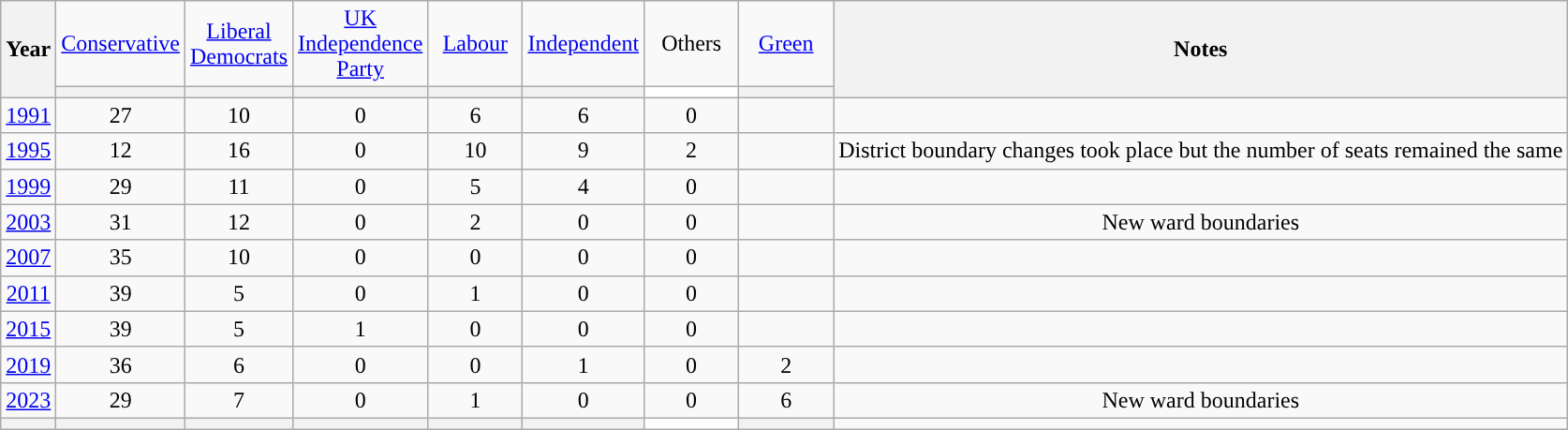<table class=wikitable style=text-align:center>
<tr>
<th rowspan=2>Year</th>
<td width="60"><a href='#'>Conservative</a></td>
<td width="60"><a href='#'>Liberal Democrats</a></td>
<td width="60"><a href='#'>UK Independence Party</a></td>
<td width="60"><a href='#'>Labour</a></td>
<td width="60"><a href='#'>Independent</a></td>
<td width="60">Others</td>
<td width="60"><a href='#'>Green</a></td>
<th rowspan="2">Notes</th>
</tr>
<tr>
<th style="background-color: "></th>
<th style="background-color: "></th>
<th style="background-color: "></th>
<th style="background-color: "></th>
<th style="background-color: "></th>
<th style="background-color: white; width: 3px;"></th>
<th style="background-color: "></th>
</tr>
<tr>
<td><a href='#'>1991</a></td>
<td>27</td>
<td>10</td>
<td>0</td>
<td>6</td>
<td>6</td>
<td>0</td>
<td></td>
<td></td>
</tr>
<tr>
<td><a href='#'>1995</a></td>
<td>12</td>
<td>16</td>
<td>0</td>
<td>10</td>
<td>9</td>
<td>2</td>
<td></td>
<td>District boundary changes took place but the number of seats remained the same</td>
</tr>
<tr>
<td><a href='#'>1999</a></td>
<td>29</td>
<td>11</td>
<td>0</td>
<td>5</td>
<td>4</td>
<td>0</td>
<td></td>
<td></td>
</tr>
<tr>
<td><a href='#'>2003</a></td>
<td>31</td>
<td>12</td>
<td>0</td>
<td>2</td>
<td>0</td>
<td>0</td>
<td></td>
<td>New ward boundaries</td>
</tr>
<tr>
<td><a href='#'>2007</a></td>
<td>35</td>
<td>10</td>
<td>0</td>
<td>0</td>
<td>0</td>
<td>0</td>
<td></td>
<td></td>
</tr>
<tr>
<td><a href='#'>2011</a></td>
<td>39</td>
<td>5</td>
<td>0</td>
<td>1</td>
<td>0</td>
<td>0</td>
<td></td>
<td></td>
</tr>
<tr>
<td><a href='#'>2015</a></td>
<td>39</td>
<td>5</td>
<td>1</td>
<td>0</td>
<td>0</td>
<td>0</td>
<td></td>
<td></td>
</tr>
<tr>
<td><a href='#'>2019</a></td>
<td>36</td>
<td>6</td>
<td>0</td>
<td>0</td>
<td>1</td>
<td>0</td>
<td>2</td>
<td></td>
</tr>
<tr>
<td><a href='#'>2023</a></td>
<td>29</td>
<td>7</td>
<td>0</td>
<td>1</td>
<td>0</td>
<td>0</td>
<td>6</td>
<td>New ward boundaries</td>
</tr>
<tr>
<th></th>
<th style="background-color: "></th>
<th style="background-color: "></th>
<th style="background-color: "></th>
<th style="background-color: "></th>
<th style="background-color: "></th>
<th style="background-color: white; width: 3px;"></th>
<th style="background-color: "></th>
<td></td>
</tr>
</table>
